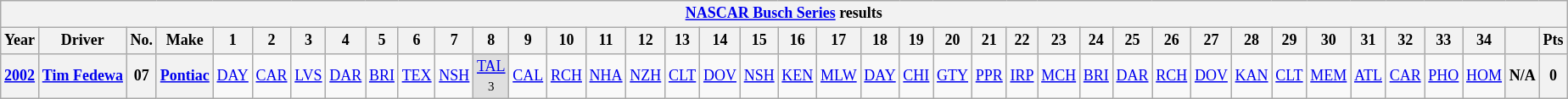<table class="wikitable" style="text-align:center; font-size:75%">
<tr>
<th colspan=42><a href='#'>NASCAR Busch Series</a> results</th>
</tr>
<tr>
<th>Year</th>
<th>Driver</th>
<th>No.</th>
<th>Make</th>
<th>1</th>
<th>2</th>
<th>3</th>
<th>4</th>
<th>5</th>
<th>6</th>
<th>7</th>
<th>8</th>
<th>9</th>
<th>10</th>
<th>11</th>
<th>12</th>
<th>13</th>
<th>14</th>
<th>15</th>
<th>16</th>
<th>17</th>
<th>18</th>
<th>19</th>
<th>20</th>
<th>21</th>
<th>22</th>
<th>23</th>
<th>24</th>
<th>25</th>
<th>26</th>
<th>27</th>
<th>28</th>
<th>29</th>
<th>30</th>
<th>31</th>
<th>32</th>
<th>33</th>
<th>34</th>
<th></th>
<th>Pts</th>
</tr>
<tr>
<th><a href='#'>2002</a></th>
<th><a href='#'>Tim Fedewa</a></th>
<th>07</th>
<th><a href='#'>Pontiac</a></th>
<td><a href='#'>DAY</a></td>
<td><a href='#'>CAR</a></td>
<td><a href='#'>LVS</a></td>
<td><a href='#'>DAR</a></td>
<td><a href='#'>BRI</a></td>
<td><a href='#'>TEX</a></td>
<td><a href='#'>NSH</a></td>
<td style="background:#DFDFDF;"><a href='#'>TAL</a><br><small>3</small></td>
<td><a href='#'>CAL</a></td>
<td><a href='#'>RCH</a></td>
<td><a href='#'>NHA</a></td>
<td><a href='#'>NZH</a></td>
<td><a href='#'>CLT</a></td>
<td><a href='#'>DOV</a></td>
<td><a href='#'>NSH</a></td>
<td><a href='#'>KEN</a></td>
<td><a href='#'>MLW</a></td>
<td><a href='#'>DAY</a></td>
<td><a href='#'>CHI</a></td>
<td><a href='#'>GTY</a></td>
<td><a href='#'>PPR</a></td>
<td><a href='#'>IRP</a></td>
<td><a href='#'>MCH</a></td>
<td><a href='#'>BRI</a></td>
<td><a href='#'>DAR</a></td>
<td><a href='#'>RCH</a></td>
<td><a href='#'>DOV</a></td>
<td><a href='#'>KAN</a></td>
<td><a href='#'>CLT</a></td>
<td><a href='#'>MEM</a></td>
<td><a href='#'>ATL</a></td>
<td><a href='#'>CAR</a></td>
<td><a href='#'>PHO</a></td>
<td><a href='#'>HOM</a></td>
<th>N/A</th>
<th>0</th>
</tr>
</table>
